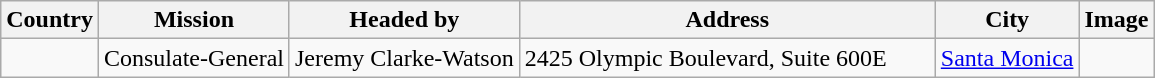<table class="wikitable sortable">
<tr>
<th>Country</th>
<th>Mission</th>
<th>Headed by</th>
<th width=270px>Address</th>
<th>City</th>
<th>Image</th>
</tr>
<tr>
<td></td>
<td>Consulate-General</td>
<td>Jeremy Clarke-Watson</td>
<td>2425 Olympic Boulevard, Suite 600E</td>
<td><a href='#'>Santa Monica</a></td>
<td></td>
</tr>
</table>
